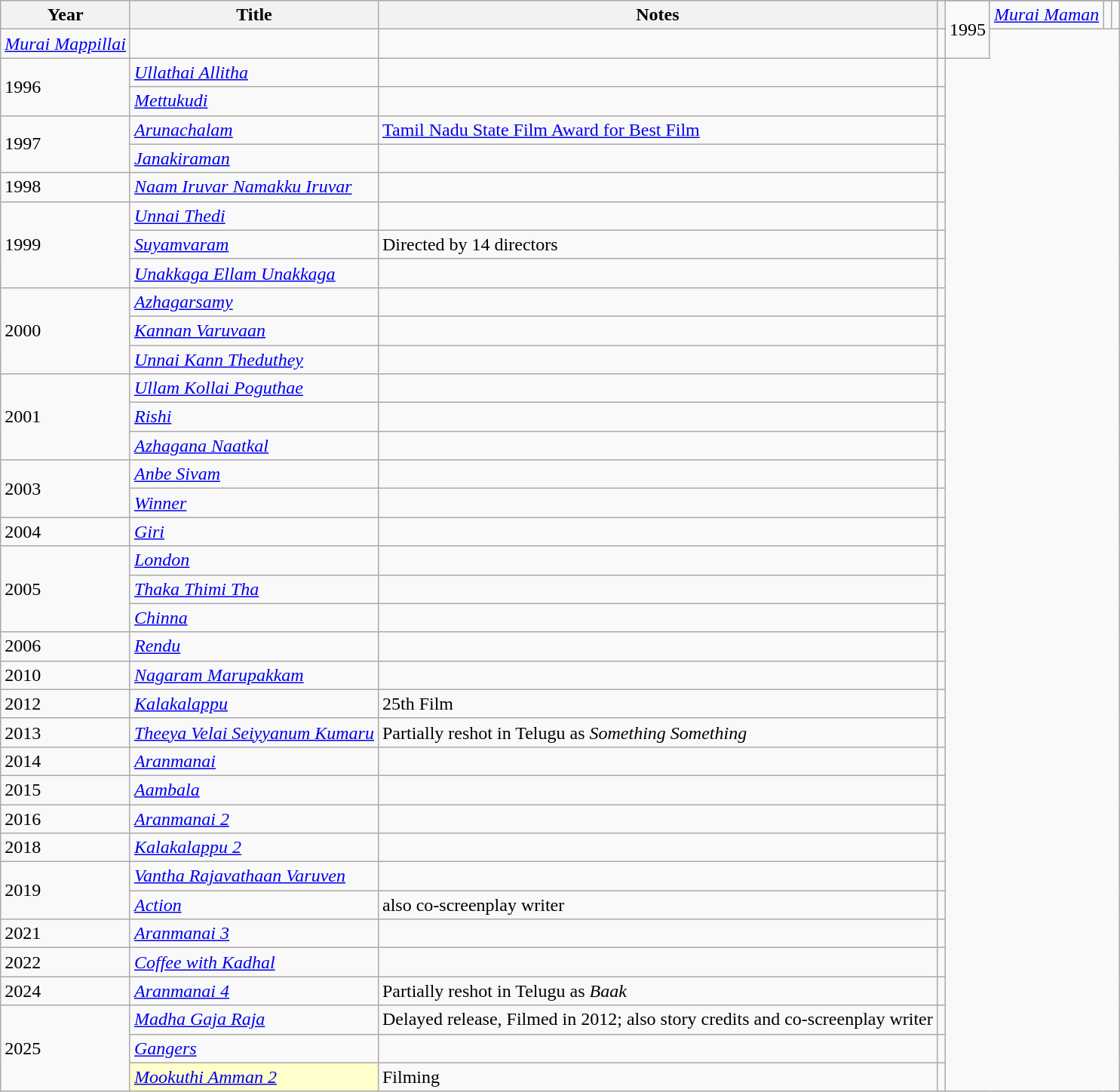<table class="wikitable sortable">
<tr>
<th rowspan="2">Year</th>
<th rowspan="2">Title</th>
<th rowspan="2" class="unsortable">Notes</th>
<th rowspan="2" class="unsortable"></th>
</tr>
<tr>
<td rowspan="2">1995</td>
<td><em><a href='#'>Murai Maman</a></em></td>
<td></td>
<td style="text-align:center;"></td>
</tr>
<tr>
<td><em><a href='#'>Murai Mappillai</a></em></td>
<td></td>
<td style="text-align:center;"></td>
</tr>
<tr>
<td rowspan="2">1996</td>
<td><em><a href='#'>Ullathai Allitha</a></em></td>
<td></td>
<td style="text-align:center;"></td>
</tr>
<tr>
<td><em><a href='#'>Mettukudi</a></em></td>
<td></td>
<td style="text-align:center;"></td>
</tr>
<tr>
<td rowspan="2">1997</td>
<td><em><a href='#'>Arunachalam</a></em></td>
<td><a href='#'>Tamil Nadu State Film Award for Best Film</a></td>
<td style="text-align:center;"></td>
</tr>
<tr>
<td><em><a href='#'>Janakiraman</a></em></td>
<td></td>
<td style="text-align:center;"></td>
</tr>
<tr>
<td>1998</td>
<td><em><a href='#'>Naam Iruvar Namakku Iruvar</a></em></td>
<td></td>
<td style="text-align:center;"></td>
</tr>
<tr>
<td rowspan="3">1999</td>
<td><em><a href='#'>Unnai Thedi</a></em></td>
<td></td>
<td style="text-align:center;"></td>
</tr>
<tr>
<td><em><a href='#'>Suyamvaram</a></em></td>
<td>Directed by 14 directors</td>
<td style="text-align:center;"></td>
</tr>
<tr>
<td><em><a href='#'>Unakkaga Ellam Unakkaga</a></em></td>
<td></td>
<td style="text-align:center;"></td>
</tr>
<tr>
<td rowspan="3">2000</td>
<td><em><a href='#'>Azhagarsamy</a></em></td>
<td></td>
<td style="text-align:center;"></td>
</tr>
<tr>
<td><em><a href='#'>Kannan Varuvaan</a></em></td>
<td></td>
<td style="text-align:center;"></td>
</tr>
<tr>
<td><em><a href='#'>Unnai Kann Theduthey</a></em></td>
<td></td>
<td style="text-align:center;"></td>
</tr>
<tr>
<td rowspan="3">2001</td>
<td><em><a href='#'>Ullam Kollai Poguthae</a></em></td>
<td></td>
<td style="text-align:center;"></td>
</tr>
<tr>
<td><em><a href='#'>Rishi</a></em></td>
<td></td>
<td style="text-align:center;"></td>
</tr>
<tr>
<td><em><a href='#'>Azhagana Naatkal</a></em></td>
<td></td>
<td style="text-align:center;"></td>
</tr>
<tr>
<td rowspan="2">2003</td>
<td><em><a href='#'>Anbe Sivam</a></em></td>
<td></td>
<td style="text-align:center;"></td>
</tr>
<tr>
<td><em><a href='#'>Winner</a></em></td>
<td></td>
<td style="text-align:center;"></td>
</tr>
<tr>
<td>2004</td>
<td><em><a href='#'>Giri</a></em></td>
<td></td>
<td style="text-align:center;"></td>
</tr>
<tr>
<td rowspan="3">2005</td>
<td><em><a href='#'>London</a></em></td>
<td></td>
<td style="text-align:center;"></td>
</tr>
<tr>
<td><em><a href='#'>Thaka Thimi Tha</a></em></td>
<td></td>
<td style="text-align:center;"></td>
</tr>
<tr>
<td><em><a href='#'>Chinna</a></em></td>
<td></td>
<td style="text-align:center;"></td>
</tr>
<tr>
<td>2006</td>
<td><em><a href='#'>Rendu</a></em></td>
<td></td>
<td style="text-align:center;"></td>
</tr>
<tr>
<td>2010</td>
<td><em><a href='#'>Nagaram Marupakkam</a></em></td>
<td></td>
<td style="text-align:center;"></td>
</tr>
<tr>
<td>2012</td>
<td><em><a href='#'>Kalakalappu</a></em></td>
<td>25th Film</td>
<td style="text-align:center;"></td>
</tr>
<tr>
<td>2013</td>
<td><em><a href='#'>Theeya Velai Seiyyanum Kumaru</a></em></td>
<td>Partially reshot in Telugu as <em>Something Something</em></td>
<td style="text-align:center;"></td>
</tr>
<tr>
<td>2014</td>
<td><em><a href='#'>Aranmanai</a></em></td>
<td></td>
<td style="text-align:center;"></td>
</tr>
<tr>
<td>2015</td>
<td><em><a href='#'>Aambala</a></em></td>
<td></td>
<td style="text-align:center;"></td>
</tr>
<tr>
<td>2016</td>
<td><em><a href='#'>Aranmanai 2</a></em></td>
<td></td>
<td style="text-align:center;"></td>
</tr>
<tr>
<td>2018</td>
<td><em><a href='#'>Kalakalappu 2</a></em></td>
<td></td>
<td style="text-align:center;"></td>
</tr>
<tr>
<td rowspan="2">2019</td>
<td><em><a href='#'>Vantha Rajavathaan Varuven</a></em></td>
<td></td>
<td style="text-align:center;"></td>
</tr>
<tr>
<td><em><a href='#'>Action</a></em></td>
<td>also co-screenplay writer</td>
<td style="text-align:center;"></td>
</tr>
<tr>
<td>2021</td>
<td><em><a href='#'>Aranmanai 3</a></em></td>
<td></td>
<td style="text-align:center;"></td>
</tr>
<tr>
<td>2022</td>
<td><em><a href='#'>Coffee with Kadhal</a></em></td>
<td></td>
<td style="text-align:center;"></td>
</tr>
<tr>
<td rowspan="1">2024</td>
<td><em><a href='#'>Aranmanai 4</a></em></td>
<td>Partially reshot in Telugu as <em>Baak</em></td>
<td style="text-align:center;"></td>
</tr>
<tr>
<td rowspan="3">2025</td>
<td><em><a href='#'>Madha Gaja Raja</a></em></td>
<td>Delayed release, Filmed in 2012; also story credits and co-screenplay writer</td>
<td style="text-align:center;"></td>
</tr>
<tr>
<td><em><a href='#'>Gangers</a></em></td>
<td Style="text-align: center;"></td>
<td></td>
</tr>
<tr>
<td Style="background:#ffc;"><em><a href='#'>Mookuthi Amman 2</a></em> </td>
<td>Filming</td>
<td></td>
</tr>
</table>
